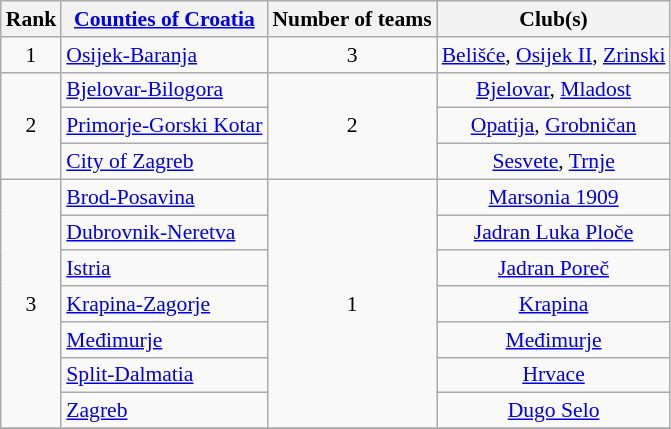<table class="wikitable" style="font-size:90%;">
<tr>
<th>Rank</th>
<th><a href='#'>Counties of Croatia</a></th>
<th>Number of teams</th>
<th>Club(s)</th>
</tr>
<tr>
<td align="center">1</td>
<td>  <a href='#'>Osijek-Baranja</a></td>
<td align="center">3</td>
<td align="center"><a href='#'>Belišće</a>, <a href='#'>Osijek II</a>, <a href='#'>Zrinski</a></td>
</tr>
<tr>
<td align="center" rowspan="3">2</td>
<td>  <a href='#'>Bjelovar-Bilogora</a></td>
<td align="center" rowspan="3">2</td>
<td align="center"><a href='#'>Bjelovar</a>, <a href='#'>Mladost</a></td>
</tr>
<tr>
<td>  <a href='#'>Primorje-Gorski Kotar</a></td>
<td align="center"><a href='#'>Opatija</a>, <a href='#'>Grobničan</a></td>
</tr>
<tr>
<td>  <a href='#'>City of Zagreb</a></td>
<td align="center"><a href='#'>Sesvete</a>, <a href='#'>Trnje</a></td>
</tr>
<tr>
<td align="center" rowspan="7">3</td>
<td> <a href='#'>Brod-Posavina</a></td>
<td align="center" rowspan="7">1</td>
<td align="center"><a href='#'>Marsonia 1909</a></td>
</tr>
<tr>
<td> <a href='#'>Dubrovnik-Neretva</a></td>
<td align="center"><a href='#'>Jadran Luka Ploče</a></td>
</tr>
<tr>
<td> <a href='#'>Istria</a></td>
<td align="center"><a href='#'>Jadran Poreč</a></td>
</tr>
<tr>
<td> <a href='#'>Krapina-Zagorje</a></td>
<td align="center"><a href='#'>Krapina</a></td>
</tr>
<tr>
<td> <a href='#'>Međimurje</a></td>
<td align="center"><a href='#'>Međimurje</a></td>
</tr>
<tr>
<td>  <a href='#'>Split-Dalmatia</a></td>
<td align="center"><a href='#'>Hrvace</a></td>
</tr>
<tr>
<td>  <a href='#'>Zagreb</a></td>
<td align="center"><a href='#'>Dugo Selo</a></td>
</tr>
<tr>
</tr>
</table>
